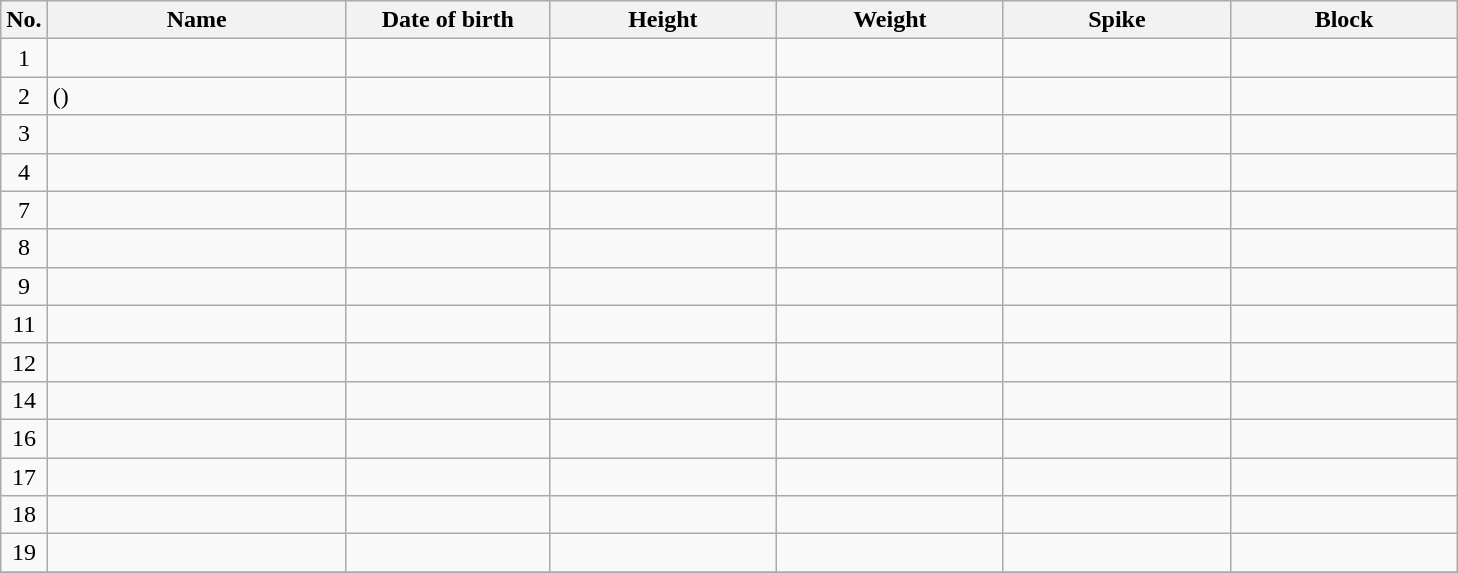<table class="wikitable sortable" style="font-size:100%; text-align:center;">
<tr>
<th>No.</th>
<th style="width:12em">Name</th>
<th style="width:8em">Date of birth</th>
<th style="width:9em">Height</th>
<th style="width:9em">Weight</th>
<th style="width:9em">Spike</th>
<th style="width:9em">Block</th>
</tr>
<tr>
<td>1</td>
<td align=left> </td>
<td align=right></td>
<td></td>
<td></td>
<td></td>
<td></td>
</tr>
<tr>
<td>2</td>
<td align=left>  ()</td>
<td align=right></td>
<td></td>
<td></td>
<td></td>
<td></td>
</tr>
<tr>
<td>3</td>
<td align=left> </td>
<td align=right></td>
<td></td>
<td></td>
<td></td>
<td></td>
</tr>
<tr>
<td>4</td>
<td align=left> </td>
<td align=right></td>
<td></td>
<td></td>
<td></td>
<td></td>
</tr>
<tr>
<td>7</td>
<td align=left> </td>
<td align=right></td>
<td></td>
<td></td>
<td></td>
<td></td>
</tr>
<tr>
<td>8</td>
<td align=left> </td>
<td align=right></td>
<td></td>
<td></td>
<td></td>
<td></td>
</tr>
<tr>
<td>9</td>
<td align=left> </td>
<td align=right></td>
<td></td>
<td></td>
<td></td>
<td></td>
</tr>
<tr>
<td>11</td>
<td align=left> </td>
<td align=right></td>
<td></td>
<td></td>
<td></td>
<td></td>
</tr>
<tr>
<td>12</td>
<td align=left> </td>
<td align=right></td>
<td></td>
<td></td>
<td></td>
<td></td>
</tr>
<tr>
<td>14</td>
<td align=left> </td>
<td align=right></td>
<td></td>
<td></td>
<td></td>
<td></td>
</tr>
<tr>
<td>16</td>
<td align=left> </td>
<td align=right></td>
<td></td>
<td></td>
<td></td>
<td></td>
</tr>
<tr>
<td>17</td>
<td align=left> </td>
<td align=right></td>
<td></td>
<td></td>
<td></td>
<td></td>
</tr>
<tr>
<td>18</td>
<td align=left> </td>
<td align=right></td>
<td></td>
<td></td>
<td></td>
<td></td>
</tr>
<tr>
<td>19</td>
<td align=left> </td>
<td align=right></td>
<td></td>
<td></td>
<td></td>
<td></td>
</tr>
<tr>
</tr>
</table>
